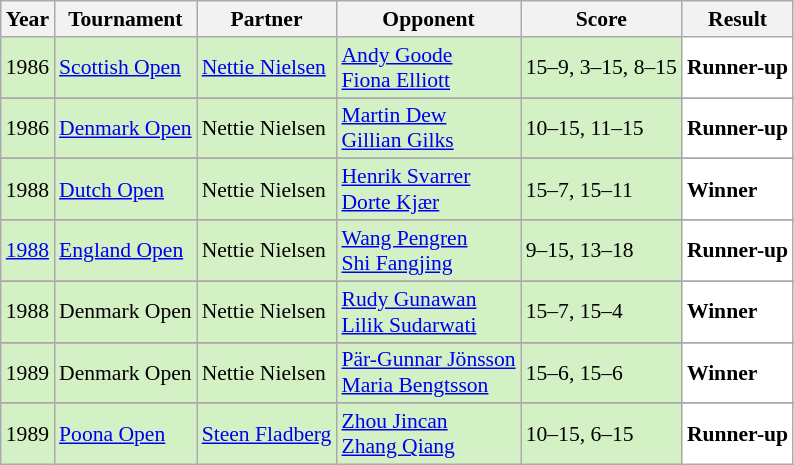<table class="sortable wikitable" style="font-size: 90%;">
<tr>
<th>Year</th>
<th>Tournament</th>
<th>Partner</th>
<th>Opponent</th>
<th>Score</th>
<th>Result</th>
</tr>
<tr style="background:#D4F1C5">
<td align="center">1986</td>
<td align="left"><a href='#'>Scottish Open</a></td>
<td align="left"> <a href='#'>Nettie Nielsen</a></td>
<td align="left"> <a href='#'>Andy Goode</a><br>  <a href='#'>Fiona Elliott</a></td>
<td align="left">15–9, 3–15, 8–15</td>
<td style="text-align:left; background:white"> <strong>Runner-up</strong></td>
</tr>
<tr>
</tr>
<tr style="background:#D4F1C5">
<td align="center">1986</td>
<td align="left"><a href='#'>Denmark Open</a></td>
<td align="left"> Nettie Nielsen</td>
<td align="left"> <a href='#'>Martin Dew</a><br>  <a href='#'>Gillian Gilks</a></td>
<td align="left">10–15, 11–15</td>
<td style="text-align:left; background:white"> <strong>Runner-up</strong></td>
</tr>
<tr>
</tr>
<tr style="background:#D4F1C5">
<td align="center">1988</td>
<td align="left"><a href='#'>Dutch Open</a></td>
<td align="left"> Nettie Nielsen</td>
<td align="left"> <a href='#'>Henrik Svarrer</a><br>  <a href='#'>Dorte Kjær</a></td>
<td align="left">15–7, 15–11</td>
<td style="text-align:left; background:white"> <strong>Winner</strong></td>
</tr>
<tr>
</tr>
<tr style="background:#D4F1C5">
<td align="center"><a href='#'>1988</a></td>
<td align="left"><a href='#'>England Open</a></td>
<td align="left"> Nettie Nielsen</td>
<td align="left"> <a href='#'>Wang Pengren</a><br>  <a href='#'>Shi Fangjing</a></td>
<td align="left">9–15, 13–18</td>
<td style="text-align:left; background:white"> <strong>Runner-up</strong></td>
</tr>
<tr>
</tr>
<tr style="background:#D4F1C5">
<td align="center">1988</td>
<td align="left">Denmark Open</td>
<td align="left"> Nettie Nielsen</td>
<td align="left"> <a href='#'>Rudy Gunawan</a><br>  <a href='#'>Lilik Sudarwati</a></td>
<td align="left">15–7, 15–4</td>
<td style="text-align:left; background:white"> <strong>Winner</strong></td>
</tr>
<tr>
</tr>
<tr style="background:#D4F1C5">
<td align="center">1989</td>
<td align="left">Denmark Open</td>
<td align="left"> Nettie Nielsen</td>
<td align="left"> <a href='#'>Pär-Gunnar Jönsson</a><br>  <a href='#'>Maria Bengtsson</a></td>
<td align="left">15–6, 15–6</td>
<td style="text-align:left; background:white"> <strong>Winner</strong></td>
</tr>
<tr>
</tr>
<tr style="background:#D4F1C5">
<td align="center">1989</td>
<td align="left"><a href='#'>Poona Open</a></td>
<td align="left"> <a href='#'>Steen Fladberg</a></td>
<td align="left">  <a href='#'>Zhou Jincan</a><br>  <a href='#'>Zhang Qiang</a></td>
<td align="left">10–15, 6–15</td>
<td style="text-align:left; background:white"> <strong>Runner-up</strong></td>
</tr>
</table>
